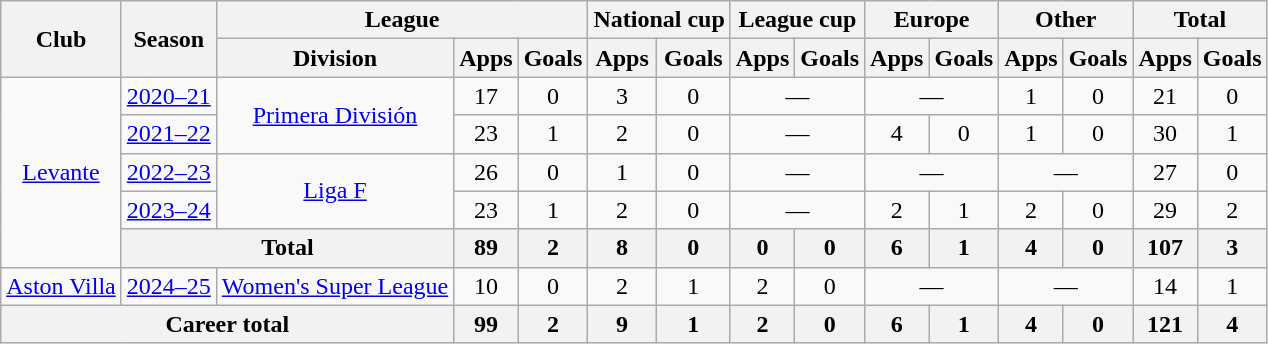<table class="wikitable" style="text-align:center">
<tr>
<th rowspan="2">Club</th>
<th rowspan="2">Season</th>
<th colspan="3">League</th>
<th colspan="2">National cup</th>
<th colspan="2">League cup</th>
<th colspan="2">Europe</th>
<th colspan="2">Other</th>
<th colspan="2">Total</th>
</tr>
<tr>
<th>Division</th>
<th>Apps</th>
<th>Goals</th>
<th>Apps</th>
<th>Goals</th>
<th>Apps</th>
<th>Goals</th>
<th>Apps</th>
<th>Goals</th>
<th>Apps</th>
<th>Goals</th>
<th>Apps</th>
<th>Goals</th>
</tr>
<tr>
<td rowspan="5"><a href='#'>Levante</a></td>
<td><a href='#'>2020–21</a></td>
<td rowspan="2"><a href='#'>Primera División</a></td>
<td>17</td>
<td>0</td>
<td>3</td>
<td>0</td>
<td colspan="2">—</td>
<td colspan="2">—</td>
<td>1</td>
<td>0</td>
<td>21</td>
<td>0</td>
</tr>
<tr>
<td><a href='#'>2021–22</a></td>
<td>23</td>
<td>1</td>
<td>2</td>
<td>0</td>
<td colspan="2">—</td>
<td>4</td>
<td>0</td>
<td>1</td>
<td>0</td>
<td>30</td>
<td>1</td>
</tr>
<tr>
<td><a href='#'>2022–23</a></td>
<td rowspan="2"><a href='#'>Liga F</a></td>
<td>26</td>
<td>0</td>
<td>1</td>
<td>0</td>
<td colspan="2">—</td>
<td colspan="2">—</td>
<td colspan="2">—</td>
<td>27</td>
<td>0</td>
</tr>
<tr>
<td><a href='#'>2023–24</a></td>
<td>23</td>
<td>1</td>
<td>2</td>
<td>0</td>
<td colspan="2">—</td>
<td>2</td>
<td>1</td>
<td>2</td>
<td>0</td>
<td>29</td>
<td>2</td>
</tr>
<tr>
<th colspan="2">Total</th>
<th>89</th>
<th>2</th>
<th>8</th>
<th>0</th>
<th>0</th>
<th>0</th>
<th>6</th>
<th>1</th>
<th>4</th>
<th>0</th>
<th>107</th>
<th>3</th>
</tr>
<tr>
<td><a href='#'>Aston Villa</a></td>
<td><a href='#'>2024–25</a></td>
<td><a href='#'>Women's Super League</a></td>
<td>10</td>
<td>0</td>
<td>2</td>
<td>1</td>
<td>2</td>
<td>0</td>
<td colspan="2">—</td>
<td colspan="2">—</td>
<td>14</td>
<td>1</td>
</tr>
<tr>
<th colspan="3">Career total</th>
<th>99</th>
<th>2</th>
<th>9</th>
<th>1</th>
<th>2</th>
<th>0</th>
<th>6</th>
<th>1</th>
<th>4</th>
<th>0</th>
<th>121</th>
<th>4</th>
</tr>
</table>
